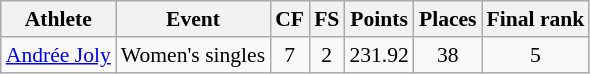<table class="wikitable" border="1" style="font-size:90%">
<tr>
<th>Athlete</th>
<th>Event</th>
<th>CF</th>
<th>FS</th>
<th>Points</th>
<th>Places</th>
<th>Final rank</th>
</tr>
<tr align=center>
<td align=left><a href='#'>Andrée Joly</a></td>
<td>Women's singles</td>
<td>7</td>
<td>2</td>
<td>231.92</td>
<td>38</td>
<td>5</td>
</tr>
</table>
